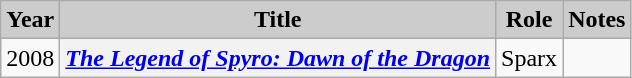<table class="wikitable plainrowheaders">
<tr>
<th scope="col" style="background: #CCCCCC;">Year</th>
<th scope="col" style="background: #CCCCCC;">Title</th>
<th scope="col" style="background: #CCCCCC;">Role</th>
<th scope="col" style="background: #CCCCCC;">Notes</th>
</tr>
<tr>
<td>2008</td>
<th scope="row"><em><a href='#'>The Legend of Spyro: Dawn of the Dragon</a></em></th>
<td>Sparx</td>
<td></td>
</tr>
</table>
